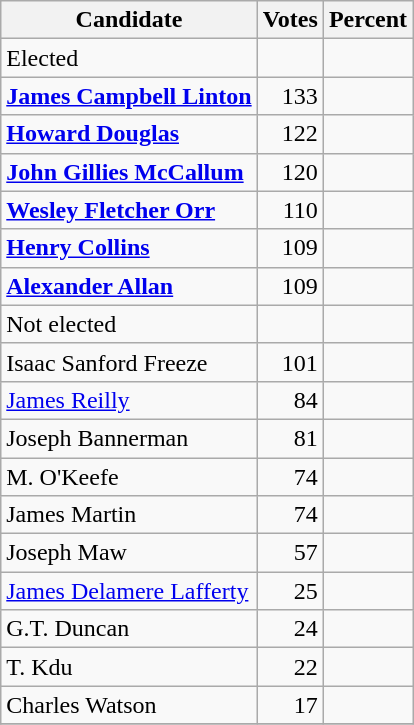<table class="wikitable">
<tr>
<th>Candidate</th>
<th>Votes</th>
<th>Percent</th>
</tr>
<tr>
<td>Elected</td>
<td></td>
</tr>
<tr>
<td style="font-weight:bold;"><a href='#'>James Campbell Linton</a></td>
<td style="text-align:right;">133</td>
<td></td>
</tr>
<tr>
<td style="font-weight:bold;"><a href='#'>Howard Douglas</a></td>
<td style="text-align:right;">122</td>
<td></td>
</tr>
<tr>
<td style="font-weight:bold;"><a href='#'>John Gillies McCallum</a></td>
<td style="text-align:right;">120</td>
<td></td>
</tr>
<tr>
<td style="font-weight:bold;"><a href='#'>Wesley Fletcher Orr</a></td>
<td style="text-align:right;">110</td>
<td></td>
</tr>
<tr>
<td style="font-weight:bold;"><a href='#'>Henry Collins</a></td>
<td style="text-align:right;">109</td>
<td></td>
</tr>
<tr>
<td style="font-weight:bold;"><a href='#'>Alexander Allan</a></td>
<td style="text-align:right;">109</td>
<td></td>
</tr>
<tr>
<td>Not elected</td>
<td></td>
</tr>
<tr>
<td>Isaac Sanford Freeze</td>
<td style="text-align:right;">101</td>
<td></td>
</tr>
<tr>
<td><a href='#'>James Reilly</a></td>
<td style="text-align:right;">84</td>
<td></td>
</tr>
<tr>
<td>Joseph Bannerman</td>
<td style="text-align:right;">81</td>
<td></td>
</tr>
<tr>
<td>M. O'Keefe</td>
<td style="text-align:right;">74</td>
<td></td>
</tr>
<tr>
<td>James Martin</td>
<td style="text-align:right;">74</td>
<td></td>
</tr>
<tr>
<td>Joseph Maw</td>
<td style="text-align:right;">57</td>
<td></td>
</tr>
<tr>
<td><a href='#'>James Delamere Lafferty</a></td>
<td style="text-align:right;">25</td>
<td></td>
</tr>
<tr>
<td>G.T. Duncan</td>
<td style="text-align:right;">24</td>
<td></td>
</tr>
<tr>
<td>T. Kdu</td>
<td style="text-align:right;">22</td>
<td></td>
</tr>
<tr>
<td>Charles Watson</td>
<td style="text-align:right;">17</td>
<td></td>
</tr>
<tr>
</tr>
</table>
